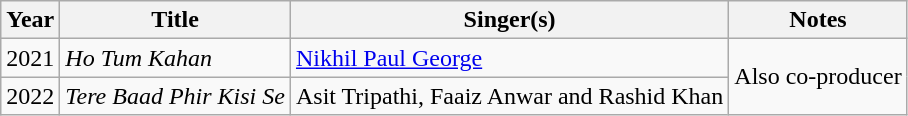<table class="wikitable sortable">
<tr>
<th>Year</th>
<th>Title</th>
<th>Singer(s)</th>
<th class="unsortable">Notes</th>
</tr>
<tr>
<td>2021</td>
<td><em>Ho Tum Kahan</em></td>
<td><a href='#'>Nikhil Paul George</a></td>
<td rowspan="2">Also co-producer</td>
</tr>
<tr>
<td>2022</td>
<td><em>Tere Baad Phir Kisi Se</em></td>
<td>Asit Tripathi, Faaiz Anwar and Rashid Khan</td>
</tr>
</table>
